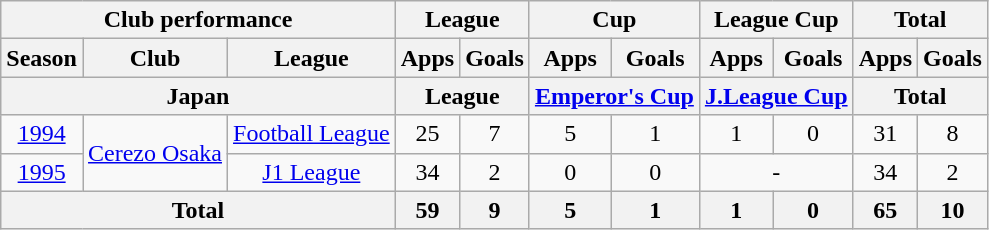<table class="wikitable" style="text-align:center;">
<tr>
<th colspan=3>Club performance</th>
<th colspan=2>League</th>
<th colspan=2>Cup</th>
<th colspan=2>League Cup</th>
<th colspan=2>Total</th>
</tr>
<tr>
<th>Season</th>
<th>Club</th>
<th>League</th>
<th>Apps</th>
<th>Goals</th>
<th>Apps</th>
<th>Goals</th>
<th>Apps</th>
<th>Goals</th>
<th>Apps</th>
<th>Goals</th>
</tr>
<tr>
<th colspan=3>Japan</th>
<th colspan=2>League</th>
<th colspan=2><a href='#'>Emperor's Cup</a></th>
<th colspan=2><a href='#'>J.League Cup</a></th>
<th colspan=2>Total</th>
</tr>
<tr>
<td><a href='#'>1994</a></td>
<td rowspan="2"><a href='#'>Cerezo Osaka</a></td>
<td><a href='#'>Football League</a></td>
<td>25</td>
<td>7</td>
<td>5</td>
<td>1</td>
<td>1</td>
<td>0</td>
<td>31</td>
<td>8</td>
</tr>
<tr>
<td><a href='#'>1995</a></td>
<td><a href='#'>J1 League</a></td>
<td>34</td>
<td>2</td>
<td>0</td>
<td>0</td>
<td colspan="2">-</td>
<td>34</td>
<td>2</td>
</tr>
<tr>
<th colspan=3>Total</th>
<th>59</th>
<th>9</th>
<th>5</th>
<th>1</th>
<th>1</th>
<th>0</th>
<th>65</th>
<th>10</th>
</tr>
</table>
